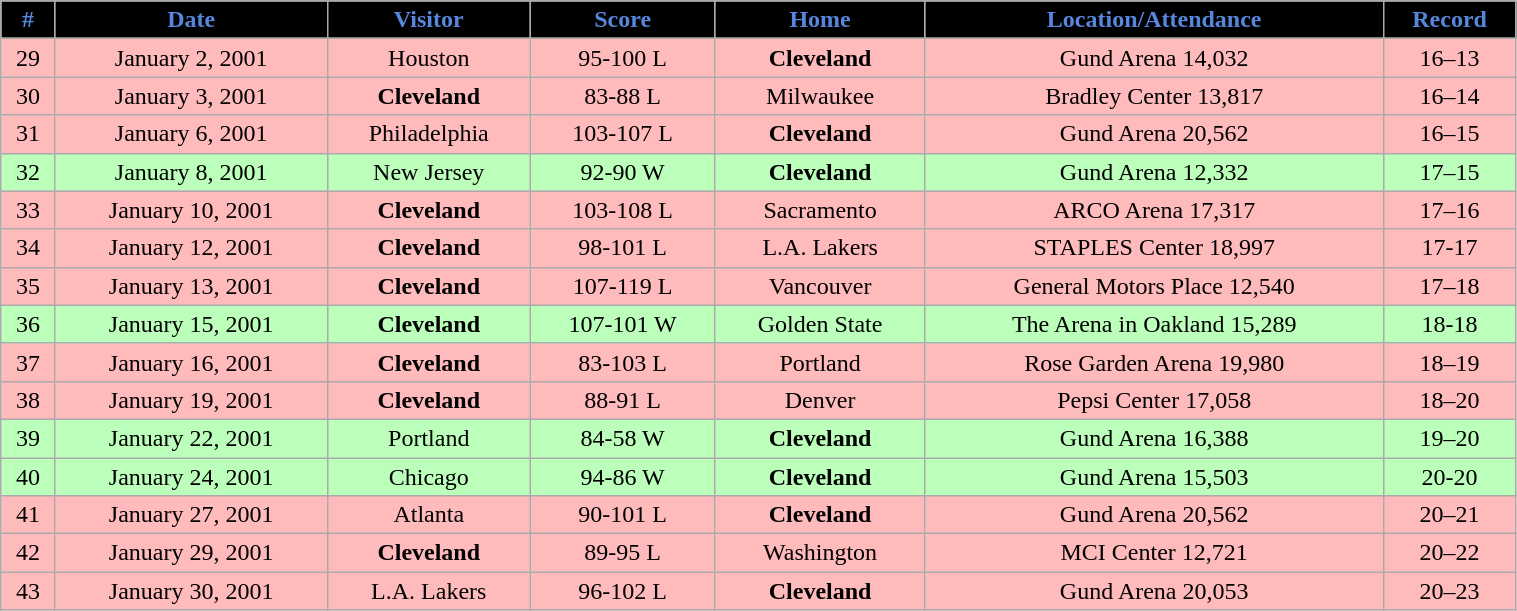<table class="wikitable" width="80%">
<tr align="center"  style="background:#000000; color:#5787DC">
<td><strong>#</strong></td>
<td><strong>Date</strong></td>
<td><strong>Visitor</strong></td>
<td><strong>Score</strong></td>
<td><strong>Home</strong></td>
<td><strong>Location/Attendance</strong></td>
<td><strong>Record</strong></td>
</tr>
<tr align="center"    bgcolor="  ">
</tr>
<tr align="center" bgcolor="ffbbbb">
<td>29</td>
<td>January 2, 2001</td>
<td>Houston</td>
<td>95-100 L</td>
<td><strong>Cleveland</strong></td>
<td>Gund Arena 14,032</td>
<td>16–13</td>
</tr>
<tr align="center" bgcolor="ffbbbb">
<td>30</td>
<td>January 3, 2001</td>
<td><strong>Cleveland</strong></td>
<td>83-88 L</td>
<td>Milwaukee</td>
<td>Bradley Center 13,817</td>
<td>16–14</td>
</tr>
<tr align="center" bgcolor="ffbbbb">
<td>31</td>
<td>January 6, 2001</td>
<td>Philadelphia</td>
<td>103-107 L</td>
<td><strong>Cleveland</strong></td>
<td>Gund Arena 20,562</td>
<td>16–15</td>
</tr>
<tr align="center" bgcolor="bbffbb">
<td>32</td>
<td>January 8, 2001</td>
<td>New Jersey</td>
<td>92-90 W</td>
<td><strong>Cleveland</strong></td>
<td>Gund Arena 12,332</td>
<td>17–15</td>
</tr>
<tr align="center" bgcolor="ffbbbb">
<td>33</td>
<td>January 10, 2001</td>
<td><strong>Cleveland</strong></td>
<td>103-108 L</td>
<td>Sacramento</td>
<td>ARCO Arena 17,317</td>
<td>17–16</td>
</tr>
<tr align="center" bgcolor="ffbbbb">
<td>34</td>
<td>January 12, 2001</td>
<td><strong>Cleveland</strong></td>
<td>98-101 L</td>
<td>L.A. Lakers</td>
<td>STAPLES Center 18,997</td>
<td>17-17</td>
</tr>
<tr align="center" bgcolor="ffbbbb">
<td>35</td>
<td>January 13, 2001</td>
<td><strong>Cleveland</strong></td>
<td>107-119 L</td>
<td>Vancouver</td>
<td>General Motors Place 12,540</td>
<td>17–18</td>
</tr>
<tr align="center" bgcolor="bbffbb">
<td>36</td>
<td>January 15, 2001</td>
<td><strong>Cleveland</strong></td>
<td>107-101 W</td>
<td>Golden State</td>
<td>The Arena in Oakland 15,289</td>
<td>18-18</td>
</tr>
<tr align="center" bgcolor="ffbbbb">
<td>37</td>
<td>January 16, 2001</td>
<td><strong>Cleveland</strong></td>
<td>83-103 L</td>
<td>Portland</td>
<td>Rose Garden Arena 19,980</td>
<td>18–19</td>
</tr>
<tr align="center" bgcolor="ffbbbb">
<td>38</td>
<td>January 19, 2001</td>
<td><strong>Cleveland</strong></td>
<td>88-91 L</td>
<td>Denver</td>
<td>Pepsi Center 17,058</td>
<td>18–20</td>
</tr>
<tr align="center" bgcolor="bbffbb">
<td>39</td>
<td>January 22, 2001</td>
<td>Portland</td>
<td>84-58 W</td>
<td><strong>Cleveland</strong></td>
<td>Gund Arena 16,388</td>
<td>19–20</td>
</tr>
<tr align="center" bgcolor="bbffbb">
<td>40</td>
<td>January 24, 2001</td>
<td>Chicago</td>
<td>94-86 W</td>
<td><strong>Cleveland</strong></td>
<td>Gund Arena 15,503</td>
<td>20-20</td>
</tr>
<tr align="center" bgcolor="ffbbbb">
<td>41</td>
<td>January 27, 2001</td>
<td>Atlanta</td>
<td>90-101 L</td>
<td><strong>Cleveland</strong></td>
<td>Gund Arena 20,562</td>
<td>20–21</td>
</tr>
<tr align="center" bgcolor="ffbbbb">
<td>42</td>
<td>January 29, 2001</td>
<td><strong>Cleveland</strong></td>
<td>89-95 L</td>
<td>Washington</td>
<td>MCI Center 12,721</td>
<td>20–22</td>
</tr>
<tr align="center" bgcolor="ffbbbb">
<td>43</td>
<td>January 30, 2001</td>
<td>L.A. Lakers</td>
<td>96-102 L</td>
<td><strong>Cleveland</strong></td>
<td>Gund Arena 20,053</td>
<td>20–23</td>
</tr>
</table>
